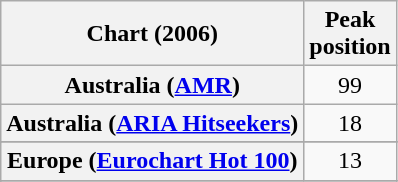<table class="wikitable sortable plainrowheaders" style="text-align:center">
<tr>
<th>Chart (2006)</th>
<th>Peak<br>position</th>
</tr>
<tr>
<th scope="row">Australia (<a href='#'>AMR</a>)</th>
<td>99</td>
</tr>
<tr>
<th scope="row">Australia (<a href='#'>ARIA Hitseekers</a>)</th>
<td>18</td>
</tr>
<tr>
</tr>
<tr>
<th scope="row">Europe (<a href='#'>Eurochart Hot 100</a>)</th>
<td>13</td>
</tr>
<tr>
</tr>
<tr>
</tr>
<tr>
</tr>
<tr>
</tr>
</table>
